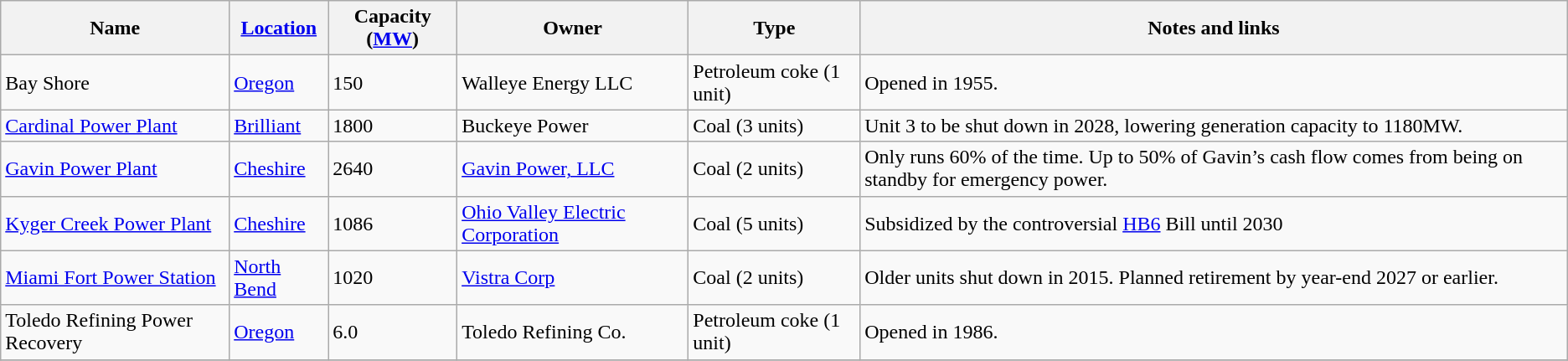<table class="wikitable sortable">
<tr>
<th>Name</th>
<th><a href='#'>Location</a></th>
<th>Capacity (<a href='#'>MW</a>)</th>
<th>Owner</th>
<th>Type</th>
<th>Notes and links</th>
</tr>
<tr>
<td>Bay Shore</td>
<td><a href='#'>Oregon</a></td>
<td>150</td>
<td>Walleye Energy LLC</td>
<td>Petroleum coke (1 unit)</td>
<td>Opened in 1955.</td>
</tr>
<tr>
<td><a href='#'>Cardinal Power Plant</a></td>
<td><a href='#'>Brilliant</a></td>
<td>1800</td>
<td>Buckeye Power</td>
<td>Coal (3 units)</td>
<td>Unit 3 to be shut down in 2028, lowering generation capacity to 1180MW.</td>
</tr>
<tr>
<td><a href='#'>Gavin Power Plant</a></td>
<td><a href='#'>Cheshire</a></td>
<td>2640</td>
<td><a href='#'>Gavin Power, LLC</a></td>
<td>Coal (2 units)</td>
<td> Only runs 60% of the time. Up to 50% of Gavin’s cash flow comes from being on standby for emergency power.</td>
</tr>
<tr>
<td><a href='#'>Kyger Creek Power Plant</a></td>
<td><a href='#'>Cheshire</a></td>
<td>1086</td>
<td><a href='#'>Ohio Valley Electric Corporation</a></td>
<td>Coal (5 units)</td>
<td> Subsidized by the controversial <a href='#'>HB6</a> Bill until 2030 </td>
</tr>
<tr>
<td><a href='#'>Miami Fort Power Station</a></td>
<td><a href='#'>North Bend</a></td>
<td>1020</td>
<td><a href='#'>Vistra Corp</a></td>
<td>Coal (2 units)</td>
<td>Older units shut down in 2015.  Planned retirement by year-end 2027 or earlier.</td>
</tr>
<tr>
<td>Toledo Refining Power Recovery</td>
<td><a href='#'>Oregon</a></td>
<td>6.0</td>
<td>Toledo Refining Co.</td>
<td>Petroleum coke (1 unit)</td>
<td>Opened in 1986.</td>
</tr>
<tr>
</tr>
</table>
